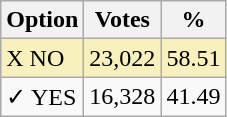<table class="wikitable">
<tr>
<th>Option</th>
<th>Votes</th>
<th>%</th>
</tr>
<tr>
<td style=background:#f8f1bd>X NO</td>
<td style=background:#f8f1bd>23,022</td>
<td style=background:#f8f1bd>58.51</td>
</tr>
<tr>
<td>✓ YES</td>
<td>16,328</td>
<td>41.49</td>
</tr>
</table>
